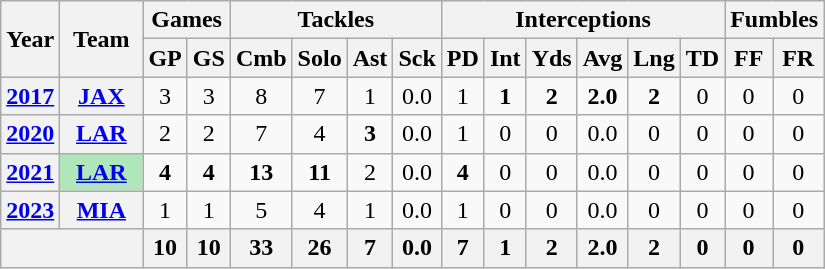<table class="wikitable" style="text-align:center">
<tr>
<th rowspan="2">Year</th>
<th rowspan="2">Team</th>
<th colspan="2">Games</th>
<th colspan="4">Tackles</th>
<th colspan="6">Interceptions</th>
<th colspan="2">Fumbles</th>
</tr>
<tr>
<th>GP</th>
<th>GS</th>
<th>Cmb</th>
<th>Solo</th>
<th>Ast</th>
<th>Sck</th>
<th>PD</th>
<th>Int</th>
<th>Yds</th>
<th>Avg</th>
<th>Lng</th>
<th>TD</th>
<th>FF</th>
<th>FR</th>
</tr>
<tr>
<th><a href='#'>2017</a></th>
<th><a href='#'>JAX</a></th>
<td>3</td>
<td>3</td>
<td>8</td>
<td>7</td>
<td>1</td>
<td>0.0</td>
<td>1</td>
<td><strong>1</strong></td>
<td><strong>2</strong></td>
<td><strong>2.0</strong></td>
<td><strong>2</strong></td>
<td>0</td>
<td>0</td>
<td>0</td>
</tr>
<tr>
<th><a href='#'>2020</a></th>
<th><a href='#'>LAR</a></th>
<td>2</td>
<td>2</td>
<td>7</td>
<td>4</td>
<td><strong>3</strong></td>
<td>0.0</td>
<td>1</td>
<td>0</td>
<td>0</td>
<td>0.0</td>
<td>0</td>
<td>0</td>
<td>0</td>
<td>0</td>
</tr>
<tr>
<th><a href='#'>2021</a></th>
<th style="background:#afe6ba; width:3em;"><a href='#'>LAR</a></th>
<td><strong>4</strong></td>
<td><strong>4</strong></td>
<td><strong>13</strong></td>
<td><strong>11</strong></td>
<td>2</td>
<td>0.0</td>
<td><strong>4</strong></td>
<td>0</td>
<td>0</td>
<td>0.0</td>
<td>0</td>
<td>0</td>
<td>0</td>
<td>0</td>
</tr>
<tr>
<th><a href='#'>2023</a></th>
<th><a href='#'>MIA</a></th>
<td>1</td>
<td>1</td>
<td>5</td>
<td>4</td>
<td>1</td>
<td>0.0</td>
<td>1</td>
<td>0</td>
<td>0</td>
<td>0.0</td>
<td>0</td>
<td>0</td>
<td>0</td>
<td>0</td>
</tr>
<tr>
<th colspan="2"></th>
<th>10</th>
<th>10</th>
<th>33</th>
<th>26</th>
<th>7</th>
<th>0.0</th>
<th>7</th>
<th>1</th>
<th>2</th>
<th>2.0</th>
<th>2</th>
<th>0</th>
<th>0</th>
<th>0</th>
</tr>
</table>
